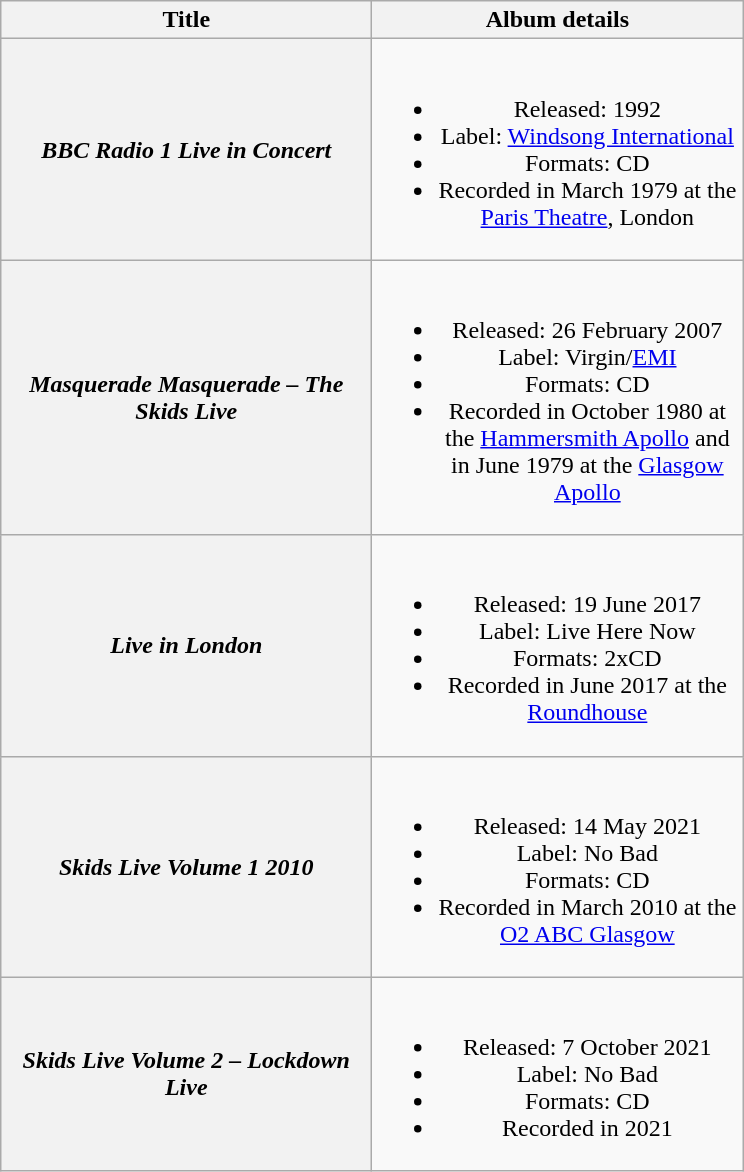<table class="wikitable plainrowheaders" style="text-align:center;">
<tr>
<th scope="col" style="width:15em;">Title</th>
<th scope="col" style="width:15em;">Album details</th>
</tr>
<tr>
<th scope="row"><em>BBC Radio 1 Live in Concert</em></th>
<td><br><ul><li>Released: 1992</li><li>Label: <a href='#'>Windsong International</a></li><li>Formats: CD</li><li>Recorded in March 1979 at the <a href='#'>Paris Theatre</a>, London</li></ul></td>
</tr>
<tr>
<th scope="row"><em>Masquerade Masquerade – The Skids Live</em></th>
<td><br><ul><li>Released: 26 February 2007</li><li>Label: Virgin/<a href='#'>EMI</a></li><li>Formats: CD</li><li>Recorded in October 1980 at the <a href='#'>Hammersmith Apollo</a> and in June 1979 at the <a href='#'>Glasgow Apollo</a></li></ul></td>
</tr>
<tr>
<th scope="row"><em>Live in London</em></th>
<td><br><ul><li>Released: 19 June 2017</li><li>Label: Live Here Now</li><li>Formats: 2xCD</li><li>Recorded in June 2017 at the <a href='#'>Roundhouse</a></li></ul></td>
</tr>
<tr>
<th scope="row"><em>Skids Live Volume 1 2010</em></th>
<td><br><ul><li>Released: 14 May 2021</li><li>Label: No Bad</li><li>Formats: CD</li><li>Recorded in March 2010 at the <a href='#'>O2 ABC Glasgow</a></li></ul></td>
</tr>
<tr>
<th scope="row"><em>Skids Live Volume 2 – Lockdown Live</em></th>
<td><br><ul><li>Released: 7 October 2021</li><li>Label: No Bad</li><li>Formats: CD</li><li>Recorded in 2021</li></ul></td>
</tr>
</table>
